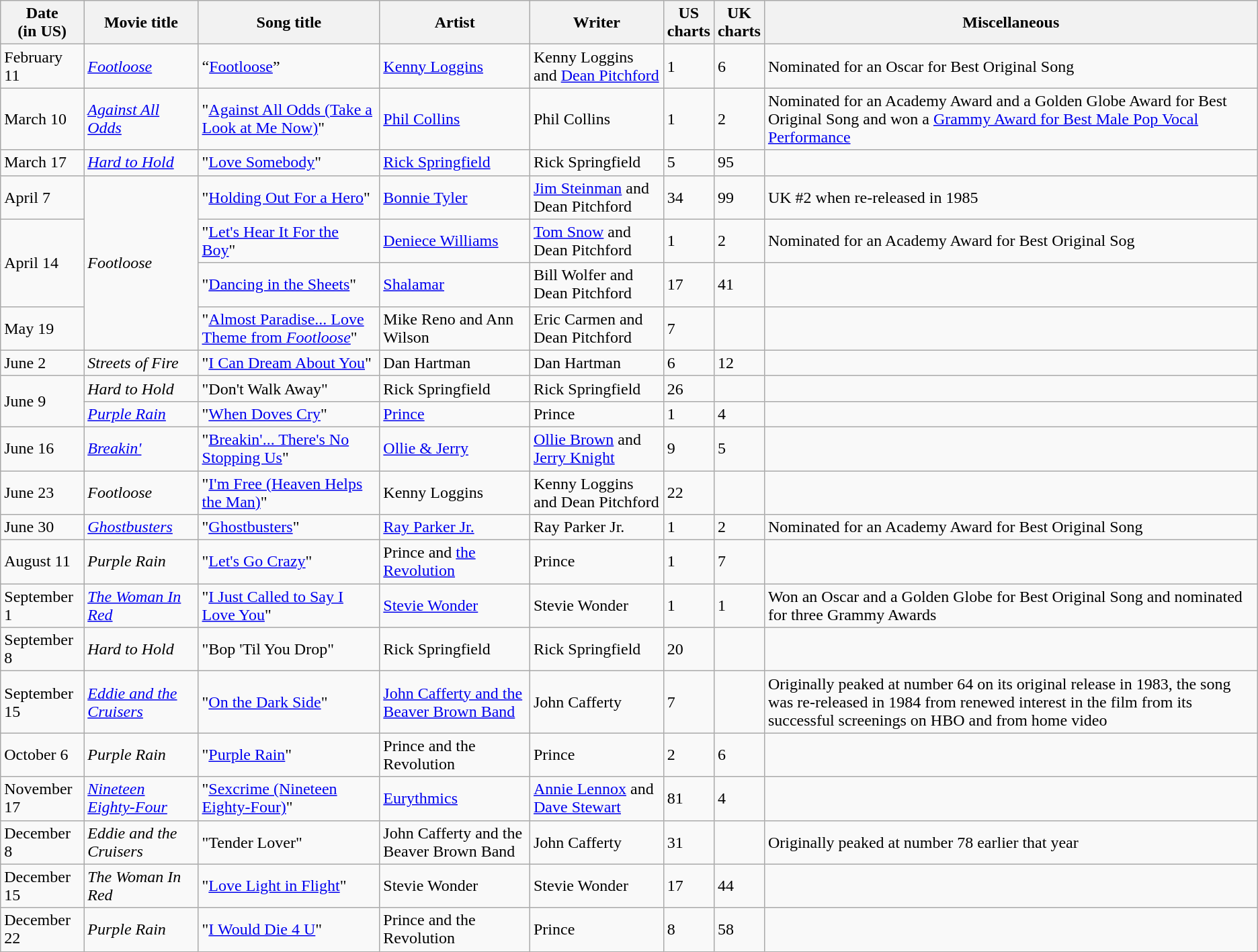<table class="wikitable sortable">
<tr>
<th>Date<br>(in US)</th>
<th>Movie title</th>
<th>Song title</th>
<th>Artist</th>
<th>Writer</th>
<th>US <br>charts</th>
<th>UK<br>charts</th>
<th>Miscellaneous</th>
</tr>
<tr>
<td>February 11</td>
<td><em><a href='#'>Footloose</a></em></td>
<td>“<a href='#'>Footloose</a>”</td>
<td><a href='#'>Kenny Loggins</a></td>
<td>Kenny Loggins and <a href='#'>Dean Pitchford</a></td>
<td>1</td>
<td>6</td>
<td>Nominated for an Oscar for Best Original Song</td>
</tr>
<tr>
<td>March 10</td>
<td><em><a href='#'>Against All Odds</a></em></td>
<td>"<a href='#'>Against All Odds (Take a Look at Me Now)</a>"</td>
<td><a href='#'>Phil Collins</a></td>
<td>Phil Collins</td>
<td>1</td>
<td>2</td>
<td>Nominated for an Academy Award and a Golden Globe Award for Best Original Song and won a <a href='#'>Grammy Award for Best Male Pop Vocal Performance</a></td>
</tr>
<tr>
<td>March 17</td>
<td><em><a href='#'>Hard to Hold</a></em></td>
<td>"<a href='#'>Love Somebody</a>"</td>
<td><a href='#'>Rick Springfield</a></td>
<td>Rick Springfield</td>
<td>5</td>
<td>95</td>
<td></td>
</tr>
<tr>
<td>April 7</td>
<td rowspan="4"><em>Footloose</em></td>
<td>"<a href='#'>Holding Out For a Hero</a>"</td>
<td><a href='#'>Bonnie Tyler</a></td>
<td><a href='#'>Jim Steinman</a> and Dean Pitchford</td>
<td>34</td>
<td>99</td>
<td>UK #2 when re-released in 1985</td>
</tr>
<tr>
<td rowspan="2">April 14</td>
<td>"<a href='#'>Let's Hear It For the Boy</a>"</td>
<td><a href='#'>Deniece Williams</a></td>
<td><a href='#'>Tom Snow</a> and Dean Pitchford</td>
<td>1</td>
<td>2</td>
<td>Nominated for an Academy Award for Best Original Sog</td>
</tr>
<tr>
<td>"<a href='#'>Dancing in the Sheets</a>"</td>
<td><a href='#'>Shalamar</a></td>
<td>Bill Wolfer and Dean Pitchford</td>
<td>17</td>
<td>41</td>
<td></td>
</tr>
<tr>
<td>May 19</td>
<td>"<a href='#'>Almost Paradise... Love Theme from <em>Footloose</em></a>"</td>
<td>Mike Reno and Ann Wilson</td>
<td>Eric Carmen and Dean Pitchford</td>
<td>7</td>
<td></td>
<td></td>
</tr>
<tr>
<td>June 2</td>
<td><em>Streets of Fire</em></td>
<td>"<a href='#'>I Can Dream About You</a>"</td>
<td>Dan Hartman</td>
<td>Dan Hartman</td>
<td>6</td>
<td>12</td>
<td></td>
</tr>
<tr>
<td rowspan="2">June 9</td>
<td><em>Hard to Hold</em></td>
<td>"Don't Walk Away"</td>
<td>Rick Springfield</td>
<td>Rick Springfield</td>
<td>26</td>
<td></td>
<td></td>
</tr>
<tr>
<td><em><a href='#'>Purple Rain</a></em></td>
<td>"<a href='#'>When Doves Cry</a>"</td>
<td><a href='#'>Prince</a></td>
<td>Prince</td>
<td>1</td>
<td>4</td>
<td></td>
</tr>
<tr>
<td>June 16</td>
<td><em><a href='#'>Breakin'</a></em></td>
<td>"<a href='#'>Breakin'... There's No Stopping Us</a>"</td>
<td><a href='#'>Ollie & Jerry</a></td>
<td><a href='#'>Ollie Brown</a> and <a href='#'>Jerry Knight</a></td>
<td>9</td>
<td>5</td>
<td></td>
</tr>
<tr>
<td>June 23</td>
<td><em>Footloose</em></td>
<td>"<a href='#'>I'm Free (Heaven Helps the Man)</a>"</td>
<td>Kenny Loggins</td>
<td>Kenny Loggins and Dean Pitchford</td>
<td>22</td>
<td></td>
<td></td>
</tr>
<tr>
<td>June 30</td>
<td><em><a href='#'>Ghostbusters</a></em></td>
<td>"<a href='#'>Ghostbusters</a>"</td>
<td><a href='#'>Ray Parker Jr.</a></td>
<td>Ray Parker Jr.</td>
<td>1</td>
<td>2</td>
<td>Nominated for an Academy Award for Best Original Song</td>
</tr>
<tr>
<td>August 11</td>
<td><em>Purple Rain</em></td>
<td>"<a href='#'>Let's Go Crazy</a>"</td>
<td>Prince and <a href='#'>the Revolution</a></td>
<td>Prince</td>
<td>1</td>
<td>7</td>
<td></td>
</tr>
<tr>
<td>September 1</td>
<td><em><a href='#'>The Woman In Red</a></em></td>
<td>"<a href='#'>I Just Called to Say I Love You</a>"</td>
<td><a href='#'>Stevie Wonder</a></td>
<td>Stevie Wonder</td>
<td>1</td>
<td>1</td>
<td>Won an Oscar and a Golden Globe for Best Original Song and nominated for three Grammy Awards</td>
</tr>
<tr>
<td>September 8</td>
<td><em>Hard to Hold</em></td>
<td>"Bop 'Til You Drop"</td>
<td>Rick Springfield</td>
<td>Rick Springfield</td>
<td>20</td>
<td></td>
<td></td>
</tr>
<tr>
<td>September 15</td>
<td><em><a href='#'>Eddie and the Cruisers</a></em></td>
<td>"<a href='#'>On the Dark Side</a>"</td>
<td><a href='#'>John Cafferty and the Beaver Brown Band</a></td>
<td>John Cafferty</td>
<td>7</td>
<td></td>
<td>Originally peaked at number 64 on its original release in 1983, the song was re-released in 1984 from renewed interest in the film from its successful screenings on HBO and from home video</td>
</tr>
<tr>
<td>October 6</td>
<td><em>Purple Rain</em></td>
<td>"<a href='#'>Purple Rain</a>"</td>
<td>Prince and the Revolution</td>
<td>Prince</td>
<td>2</td>
<td>6</td>
<td></td>
</tr>
<tr>
<td>November 17</td>
<td><a href='#'><em>Nineteen Eighty-Four</em></a></td>
<td>"<a href='#'>Sexcrime (Nineteen Eighty-Four)</a>"</td>
<td><a href='#'>Eurythmics</a></td>
<td><a href='#'>Annie Lennox</a> and <a href='#'>Dave Stewart</a></td>
<td>81</td>
<td>4</td>
<td></td>
</tr>
<tr>
<td>December 8</td>
<td><em>Eddie and the Cruisers</em></td>
<td>"Tender Lover"</td>
<td>John Cafferty and the Beaver Brown Band</td>
<td>John Cafferty</td>
<td>31</td>
<td></td>
<td>Originally peaked at number 78 earlier that year</td>
</tr>
<tr>
<td>December 15</td>
<td><em>The Woman In Red</em></td>
<td>"<a href='#'>Love Light in Flight</a>"</td>
<td>Stevie Wonder</td>
<td>Stevie Wonder</td>
<td>17</td>
<td>44</td>
<td></td>
</tr>
<tr>
<td>December 22</td>
<td><em>Purple Rain</em></td>
<td>"<a href='#'>I Would Die 4 U</a>"</td>
<td>Prince and the Revolution</td>
<td>Prince</td>
<td>8</td>
<td>58</td>
<td></td>
</tr>
</table>
